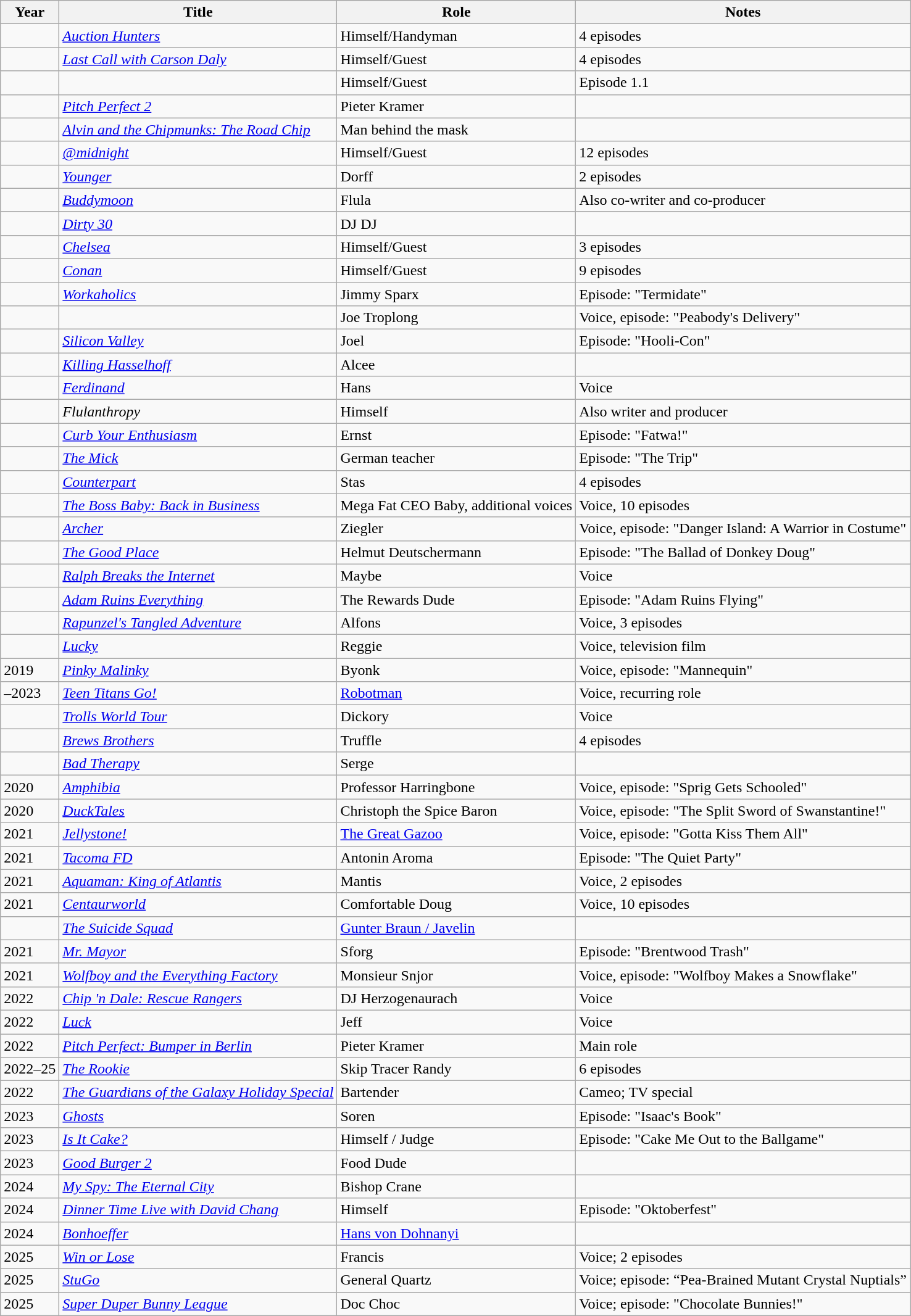<table class="wikitable sortable">
<tr>
<th>Year</th>
<th>Title</th>
<th>Role</th>
<th>Notes</th>
</tr>
<tr>
<td></td>
<td><em><a href='#'>Auction Hunters</a></em></td>
<td>Himself/Handyman</td>
<td>4 episodes</td>
</tr>
<tr>
<td></td>
<td><em><a href='#'>Last Call with Carson Daly</a></em></td>
<td>Himself/Guest</td>
<td>4 episodes</td>
</tr>
<tr>
<td></td>
<td></td>
<td>Himself/Guest</td>
<td>Episode 1.1</td>
</tr>
<tr>
<td></td>
<td><em><a href='#'>Pitch Perfect 2</a></em></td>
<td>Pieter Kramer</td>
<td></td>
</tr>
<tr>
<td></td>
<td><em><a href='#'>Alvin and the Chipmunks: The Road Chip</a></em></td>
<td>Man behind the mask</td>
<td></td>
</tr>
<tr>
<td></td>
<td><em><a href='#'>@midnight</a></em></td>
<td>Himself/Guest</td>
<td>12 episodes</td>
</tr>
<tr>
<td></td>
<td><em><a href='#'>Younger</a></em></td>
<td>Dorff</td>
<td>2 episodes</td>
</tr>
<tr>
<td></td>
<td><em><a href='#'>Buddymoon</a></em></td>
<td>Flula</td>
<td>Also co-writer and co-producer</td>
</tr>
<tr>
<td></td>
<td><em><a href='#'>Dirty 30</a></em></td>
<td>DJ DJ</td>
<td></td>
</tr>
<tr>
<td></td>
<td><em><a href='#'>Chelsea</a></em></td>
<td>Himself/Guest</td>
<td>3 episodes</td>
</tr>
<tr>
<td></td>
<td><em><a href='#'>Conan</a></em></td>
<td>Himself/Guest</td>
<td>9 episodes</td>
</tr>
<tr>
<td></td>
<td><em><a href='#'>Workaholics</a></em></td>
<td>Jimmy Sparx</td>
<td>Episode: "Termidate"</td>
</tr>
<tr>
<td></td>
<td></td>
<td>Joe Troplong</td>
<td>Voice, episode: "Peabody's Delivery"</td>
</tr>
<tr>
<td></td>
<td><em><a href='#'>Silicon Valley</a></em></td>
<td>Joel</td>
<td>Episode: "Hooli-Con"</td>
</tr>
<tr>
<td></td>
<td><em><a href='#'>Killing Hasselhoff</a></em></td>
<td>Alcee</td>
<td></td>
</tr>
<tr>
<td></td>
<td><em><a href='#'>Ferdinand</a></em></td>
<td>Hans</td>
<td>Voice</td>
</tr>
<tr>
<td></td>
<td><em>Flulanthropy</em></td>
<td>Himself</td>
<td>Also writer and producer</td>
</tr>
<tr>
<td></td>
<td><em><a href='#'>Curb Your Enthusiasm</a></em></td>
<td>Ernst</td>
<td>Episode: "Fatwa!"</td>
</tr>
<tr>
<td></td>
<td><em><a href='#'>The Mick</a></em></td>
<td>German teacher</td>
<td>Episode: "The Trip"</td>
</tr>
<tr>
<td></td>
<td><em><a href='#'>Counterpart</a></em></td>
<td>Stas</td>
<td>4 episodes</td>
</tr>
<tr>
<td></td>
<td><em><a href='#'>The Boss Baby: Back in Business</a></em></td>
<td>Mega Fat CEO Baby, additional voices</td>
<td>Voice, 10 episodes</td>
</tr>
<tr>
<td></td>
<td><em><a href='#'>Archer</a></em></td>
<td>Ziegler</td>
<td>Voice, episode: "Danger Island: A Warrior in Costume"</td>
</tr>
<tr>
<td></td>
<td><em><a href='#'>The Good Place</a></em></td>
<td>Helmut Deutschermann</td>
<td>Episode: "The Ballad of Donkey Doug"</td>
</tr>
<tr>
<td></td>
<td><em><a href='#'>Ralph Breaks the Internet</a></em></td>
<td>Maybe</td>
<td>Voice</td>
</tr>
<tr>
<td></td>
<td><em><a href='#'>Adam Ruins Everything</a></em></td>
<td>The Rewards Dude</td>
<td>Episode: "Adam Ruins Flying"</td>
</tr>
<tr>
<td></td>
<td><em><a href='#'>Rapunzel's Tangled Adventure</a></em></td>
<td>Alfons</td>
<td>Voice, 3 episodes</td>
</tr>
<tr>
<td></td>
<td><em><a href='#'>Lucky</a></em></td>
<td>Reggie</td>
<td>Voice, television film</td>
</tr>
<tr>
<td>2019</td>
<td><em><a href='#'>Pinky Malinky</a></em></td>
<td>Byonk</td>
<td>Voice, episode: "Mannequin"</td>
</tr>
<tr>
<td>–2023</td>
<td><em><a href='#'>Teen Titans Go!</a></em></td>
<td><a href='#'>Robotman</a></td>
<td>Voice, recurring role</td>
</tr>
<tr>
<td></td>
<td><em><a href='#'>Trolls World Tour</a></em></td>
<td>Dickory</td>
<td>Voice</td>
</tr>
<tr>
<td></td>
<td><em><a href='#'>Brews Brothers</a></em></td>
<td>Truffle</td>
<td>4 episodes</td>
</tr>
<tr>
<td></td>
<td><em><a href='#'>Bad Therapy</a></em></td>
<td>Serge</td>
<td></td>
</tr>
<tr>
<td>2020</td>
<td><em><a href='#'>Amphibia</a></em></td>
<td>Professor Harringbone</td>
<td>Voice, episode: "Sprig Gets Schooled"</td>
</tr>
<tr>
<td>2020</td>
<td><em><a href='#'>DuckTales</a></em></td>
<td>Christoph the Spice Baron</td>
<td>Voice, episode: "The Split Sword of Swanstantine!"</td>
</tr>
<tr>
<td>2021</td>
<td><em><a href='#'>Jellystone!</a></em></td>
<td><a href='#'>The Great Gazoo</a></td>
<td>Voice, episode: "Gotta Kiss Them All"</td>
</tr>
<tr>
<td>2021</td>
<td><em><a href='#'>Tacoma FD</a></em></td>
<td>Antonin Aroma</td>
<td>Episode: "The Quiet Party"</td>
</tr>
<tr>
<td>2021</td>
<td><em><a href='#'>Aquaman: King of Atlantis</a></em></td>
<td>Mantis</td>
<td>Voice, 2 episodes</td>
</tr>
<tr>
<td>2021</td>
<td><em><a href='#'>Centaurworld</a></em></td>
<td>Comfortable Doug</td>
<td>Voice, 10 episodes</td>
</tr>
<tr>
<td></td>
<td><em><a href='#'>The Suicide Squad</a></em></td>
<td><a href='#'>Gunter Braun / Javelin</a></td>
<td></td>
</tr>
<tr>
<td>2021</td>
<td><em><a href='#'>Mr. Mayor</a></em></td>
<td>Sforg</td>
<td>Episode: "Brentwood Trash"</td>
</tr>
<tr>
<td>2021</td>
<td><em><a href='#'>Wolfboy and the Everything Factory</a></em></td>
<td>Monsieur Snjor</td>
<td>Voice, episode: "Wolfboy Makes a Snowflake"</td>
</tr>
<tr>
<td>2022</td>
<td><em><a href='#'>Chip 'n Dale: Rescue Rangers</a></em></td>
<td>DJ Herzogenaurach</td>
<td>Voice</td>
</tr>
<tr>
<td>2022</td>
<td><em><a href='#'>Luck</a></em></td>
<td>Jeff</td>
<td>Voice</td>
</tr>
<tr>
<td>2022</td>
<td><em><a href='#'>Pitch Perfect: Bumper in Berlin</a></em></td>
<td>Pieter Kramer</td>
<td>Main role</td>
</tr>
<tr>
<td>2022–25</td>
<td><em><a href='#'>The Rookie</a></em></td>
<td>Skip Tracer Randy</td>
<td>6 episodes</td>
</tr>
<tr>
<td>2022</td>
<td><em><a href='#'>The Guardians of the Galaxy Holiday Special</a></em></td>
<td>Bartender</td>
<td>Cameo; TV special</td>
</tr>
<tr>
<td>2023</td>
<td><em><a href='#'>Ghosts</a></em></td>
<td>Soren</td>
<td>Episode: "Isaac's Book"</td>
</tr>
<tr>
<td>2023</td>
<td><em><a href='#'>Is It Cake?</a></em></td>
<td>Himself / Judge</td>
<td>Episode: "Cake Me Out to the Ballgame"</td>
</tr>
<tr>
<td>2023</td>
<td><em><a href='#'>Good Burger 2</a></em></td>
<td>Food Dude</td>
<td></td>
</tr>
<tr>
<td>2024</td>
<td><em><a href='#'>My Spy: The Eternal City</a></em></td>
<td>Bishop Crane</td>
<td></td>
</tr>
<tr>
<td>2024</td>
<td><em><a href='#'>Dinner Time Live with David Chang</a></em></td>
<td>Himself</td>
<td>Episode: "Oktoberfest"</td>
</tr>
<tr>
<td>2024</td>
<td><em><a href='#'>Bonhoeffer</a></em></td>
<td><a href='#'>Hans von Dohnanyi</a></td>
<td></td>
</tr>
<tr>
<td>2025</td>
<td><em><a href='#'>Win or Lose</a></em></td>
<td>Francis</td>
<td>Voice; 2 episodes</td>
</tr>
<tr>
<td>2025</td>
<td><em><a href='#'>StuGo</a></em></td>
<td>General Quartz</td>
<td>Voice; episode: “Pea-Brained Mutant Crystal Nuptials”</td>
</tr>
<tr>
<td>2025</td>
<td><em><a href='#'>Super Duper Bunny League</a></em></td>
<td>Doc Choc</td>
<td>Voice; episode: "Chocolate Bunnies!"</td>
</tr>
</table>
